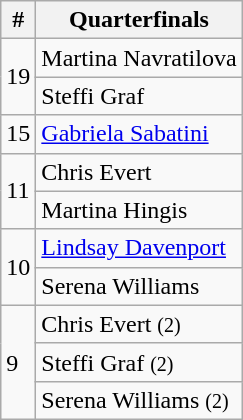<table class=wikitable style="display:inline-table;">
<tr>
<th>#</th>
<th>Quarterfinals</th>
</tr>
<tr>
<td rowspan=2>19</td>
<td> Martina Navratilova</td>
</tr>
<tr>
<td> Steffi Graf</td>
</tr>
<tr>
<td>15</td>
<td> <a href='#'>Gabriela Sabatini</a></td>
</tr>
<tr>
<td rowspan=2>11</td>
<td> Chris Evert</td>
</tr>
<tr>
<td> Martina Hingis</td>
</tr>
<tr>
<td rowspan=2>10</td>
<td> <a href='#'>Lindsay Davenport</a></td>
</tr>
<tr>
<td> Serena Williams</td>
</tr>
<tr>
<td rowspan=3>9</td>
<td> Chris Evert <small>(2)</small></td>
</tr>
<tr>
<td> Steffi Graf <small>(2)</small></td>
</tr>
<tr>
<td> Serena Williams <small>(2)</small></td>
</tr>
</table>
